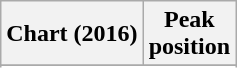<table class="wikitable sortable plainrowheaders">
<tr>
<th scope="col">Chart (2016)</th>
<th scope="col">Peak<br>position</th>
</tr>
<tr>
</tr>
<tr>
</tr>
</table>
